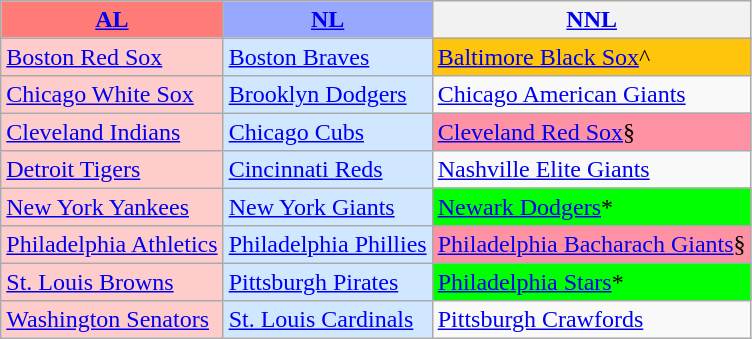<table class="wikitable" style="font-size:100%;line-height:1.1;">
<tr>
<th style="background-color: #FF7B77;"><a href='#'>AL</a></th>
<th style="background-color: #99A8FF;"><a href='#'>NL</a></th>
<th><a href='#'>NNL</a></th>
</tr>
<tr>
<td style="background-color: #FFCCCC;"><a href='#'>Boston Red Sox</a></td>
<td style="background-color: #D0E7FF;"><a href='#'>Boston Braves</a></td>
<td style="background-color: #FFC40C;"><a href='#'>Baltimore Black Sox</a>^</td>
</tr>
<tr>
<td style="background-color: #FFCCCC;"><a href='#'>Chicago White Sox</a></td>
<td style="background-color: #D0E7FF;"><a href='#'>Brooklyn Dodgers</a></td>
<td><a href='#'>Chicago American Giants</a></td>
</tr>
<tr>
<td style="background-color: #FFCCCC;"><a href='#'>Cleveland Indians</a></td>
<td style="background-color: #D0E7FF;"><a href='#'>Chicago Cubs</a></td>
<td style="background-color: #FF91A4;"><a href='#'>Cleveland Red Sox</a>§</td>
</tr>
<tr>
<td style="background-color: #FFCCCC;"><a href='#'>Detroit Tigers</a></td>
<td style="background-color: #D0E7FF;"><a href='#'>Cincinnati Reds</a></td>
<td><a href='#'>Nashville Elite Giants</a></td>
</tr>
<tr>
<td style="background-color: #FFCCCC;"><a href='#'>New York Yankees</a></td>
<td style="background-color: #D0E7FF;"><a href='#'>New York Giants</a></td>
<td style="background-color: #00FF00;"><a href='#'>Newark Dodgers</a>*</td>
</tr>
<tr>
<td style="background-color: #FFCCCC;"><a href='#'>Philadelphia Athletics</a></td>
<td style="background-color: #D0E7FF;"><a href='#'>Philadelphia Phillies</a></td>
<td style="background-color: #FF91A4;"><a href='#'>Philadelphia Bacharach Giants</a>§</td>
</tr>
<tr>
<td style="background-color: #FFCCCC;"><a href='#'>St. Louis Browns</a></td>
<td style="background-color: #D0E7FF;"><a href='#'>Pittsburgh Pirates</a></td>
<td style="background-color: #00FF00;"><a href='#'>Philadelphia Stars</a>*</td>
</tr>
<tr>
<td style="background-color: #FFCCCC;"><a href='#'>Washington Senators</a></td>
<td style="background-color: #D0E7FF;"><a href='#'>St. Louis Cardinals</a></td>
<td><a href='#'>Pittsburgh Crawfords</a></td>
</tr>
</table>
